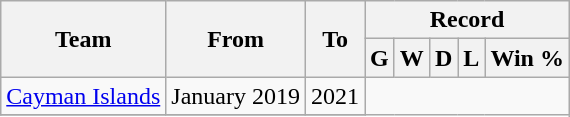<table class="wikitable" style="text-align: center">
<tr>
<th rowspan="2">Team</th>
<th rowspan="2">From</th>
<th rowspan="2">To</th>
<th colspan="5">Record</th>
</tr>
<tr>
<th>G</th>
<th>W</th>
<th>D</th>
<th>L</th>
<th>Win %</th>
</tr>
<tr>
<td align=left><a href='#'>Cayman Islands</a></td>
<td align=left>January 2019</td>
<td align=left>2021<br></td>
</tr>
<tr>
</tr>
</table>
